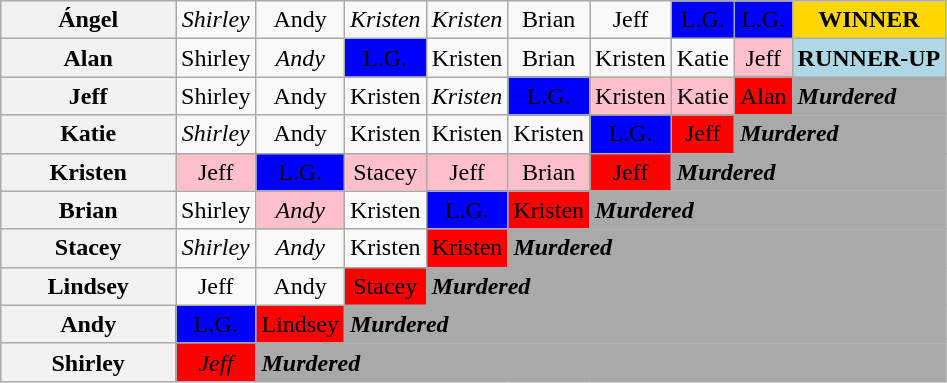<table class="wikitable" border="1" style="text-align:center; margin-top:0.25%;">
<tr>
<th scope="row" style="width:18.5%">Ángel</th>
<td><em>Shirley</em></td>
<td>Andy</td>
<td><em>Kristen</em></td>
<td><em>Kristen</em></td>
<td>Brian</td>
<td>Jeff</td>
<td bgcolor="#0000FF"><span>L.G.</span></td>
<td bgcolor="#0000FF"><span>L.G.</span></td>
<td colspan="2" bgcolor="#FFD700"><strong>WINNER</strong></td>
</tr>
<tr>
<th scope="row">Alan</th>
<td>Shirley</td>
<td><em>Andy</em></td>
<td bgcolor="#0000FF"><span>L.G.</span></td>
<td>Kristen</td>
<td>Brian</td>
<td>Kristen</td>
<td>Katie</td>
<td style="background:pink;">Jeff</td>
<td colspan="2" bgcolor="#ADD8E6"><strong>RUNNER-UP</strong></td>
</tr>
<tr>
<th scope="row">Jeff</th>
<td>Shirley</td>
<td>Andy</td>
<td>Kristen</td>
<td><em>Kristen</em></td>
<td bgcolor="#0000FF"><span>L.G.</span></td>
<td style="background:pink;">Kristen</td>
<td style="background:pink;">Katie</td>
<td style="background:red;">Alan</td>
<td colspan="2" bgcolor="darkgray" align="left"><strong><em>Murdered</em></strong></td>
</tr>
<tr>
<th scope="row">Katie</th>
<td><em>Shirley</em></td>
<td>Andy</td>
<td>Kristen</td>
<td>Kristen</td>
<td>Kristen</td>
<td bgcolor="#0000FF"><span>L.G.</span></td>
<td style="background:red;">Jeff</td>
<td colspan="3" bgcolor="darkgray" align="left"><strong><em>Murdered</em></strong></td>
</tr>
<tr>
<th scope="row">Kristen</th>
<td style="background:pink;">Jeff</td>
<td bgcolor="#0000FF"><span>L.G.</span></td>
<td style="background:pink;">Stacey</td>
<td style="background:pink;">Jeff</td>
<td style="background:pink;">Brian</td>
<td style="background:red;">Jeff</td>
<td colspan="4" bgcolor="darkgray" align="left"><strong><em>Murdered</em></strong></td>
</tr>
<tr>
<th scope="row">Brian</th>
<td>Shirley</td>
<td style="background:pink;"><em>Andy</em></td>
<td>Kristen</td>
<td bgcolor="#0000FF"><span>L.G.</span></td>
<td style="background:red;">Kristen</td>
<td colspan="5" bgcolor="darkgray" align="left"><strong><em>Murdered</em></strong></td>
</tr>
<tr>
<th scope="row">Stacey</th>
<td><em>Shirley</em></td>
<td><em>Andy</em></td>
<td>Kristen</td>
<td style="background:red;">Kristen</td>
<td colspan="6" bgcolor="darkgray" align="left"><strong><em>Murdered</em></strong></td>
</tr>
<tr>
<th scope="row">Lindsey</th>
<td>Jeff</td>
<td>Andy</td>
<td style="background:red;">Stacey</td>
<td colspan="7" bgcolor="darkgray" align="left"><strong><em>Murdered</em></strong></td>
</tr>
<tr>
<th scope="row">Andy</th>
<td bgcolor="#0000FF"><span>L.G.</span></td>
<td style="background:red;">Lindsey</td>
<td colspan="8" bgcolor="darkgray" align="left"><strong><em>Murdered</em></strong></td>
</tr>
<tr>
<th scope="row">Shirley</th>
<td style="background:red;"><em>Jeff</em></td>
<td colspan="9" bgcolor="darkgray" align="left"><strong><em>Murdered</em></strong></td>
</tr>
</table>
